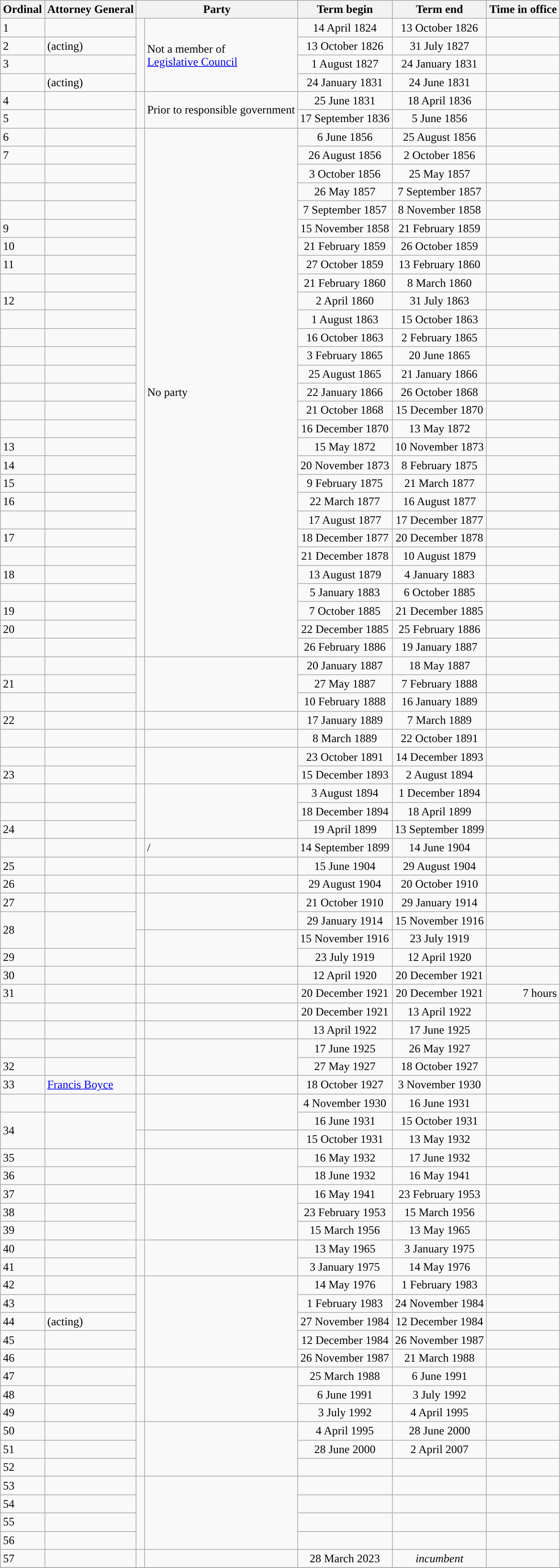<table class="wikitable sortable">
<tr>
<th>Ordinal</th>
<th>Attorney General</th>
<th colspan="2">Party</th>
<th>Term begin</th>
<th>Term end</th>
<th>Time in office</th>
</tr>
<tr>
<td>1</td>
<td></td>
<td rowspan="4"> </td>
<td rowspan="4">Not a member of<br><a href='#'>Legislative Council</a></td>
<td align=center>14 April 1824</td>
<td align=center>13 October 1826</td>
<td align=right></td>
</tr>
<tr>
<td>2</td>
<td> (acting)</td>
<td align=center>13 October 1826</td>
<td align=center>31 July 1827</td>
<td align=right></td>
</tr>
<tr>
<td>3</td>
<td></td>
<td align=center>1 August 1827</td>
<td align=center>24 January 1831</td>
<td align=right></td>
</tr>
<tr>
<td></td>
<td> (acting)</td>
<td align=center>24 January 1831</td>
<td align=center>24 June 1831</td>
<td align=right></td>
</tr>
<tr>
<td>4</td>
<td></td>
<td rowspan="2"> </td>
<td rowspan="2">Prior to responsible government</td>
<td align=center>25 June 1831</td>
<td align=center>18 April 1836</td>
<td align=right></td>
</tr>
<tr>
<td>5</td>
<td></td>
<td align=center>17 September 1836</td>
<td align=center>5 June 1856</td>
<td align=right></td>
</tr>
<tr>
<td>6</td>
<td></td>
<td rowspan="29"> </td>
<td rowspan="29">No party</td>
<td align=center>6 June 1856</td>
<td align=center>25 August 1856</td>
<td align=right></td>
</tr>
<tr>
<td>7</td>
<td></td>
<td align=center>26 August 1856</td>
<td align=center>2 October 1856</td>
<td align=right></td>
</tr>
<tr>
<td></td>
<td></td>
<td align=center>3 October 1856</td>
<td align=center>25 May 1857</td>
<td align=right></td>
</tr>
<tr>
<td></td>
<td></td>
<td align=center>26 May 1857</td>
<td align=center>7 September 1857</td>
<td align=right></td>
</tr>
<tr>
<td></td>
<td> </td>
<td align=center>7 September 1857</td>
<td align=center>8 November 1858</td>
<td align=right></td>
</tr>
<tr>
<td>9</td>
<td> </td>
<td align=center>15 November 1858</td>
<td align=center>21 February 1859</td>
<td align=right></td>
</tr>
<tr>
<td>10</td>
<td></td>
<td align=center>21 February 1859</td>
<td align=center>26 October 1859</td>
<td align=right></td>
</tr>
<tr>
<td>11</td>
<td></td>
<td align=center>27 October 1859</td>
<td align=center>13 February 1860</td>
<td align=right></td>
</tr>
<tr>
<td></td>
<td> </td>
<td align=center>21 February 1860</td>
<td align=center>8 March 1860</td>
<td align=right></td>
</tr>
<tr>
<td>12</td>
<td></td>
<td align=center>2 April 1860</td>
<td align=center>31 July 1863</td>
<td align=right></td>
</tr>
<tr>
<td></td>
<td> </td>
<td align=center>1 August 1863</td>
<td align=center>15 October 1863</td>
<td align=right></td>
</tr>
<tr>
<td></td>
<td> </td>
<td align=center>16 October 1863</td>
<td align=center>2 February 1865</td>
<td align=right></td>
</tr>
<tr>
<td></td>
<td> </td>
<td align=center>3 February 1865</td>
<td align=center>20 June 1865</td>
<td align=right></td>
</tr>
<tr>
<td></td>
<td> </td>
<td align=center>25 August 1865</td>
<td align=center>21 January 1866</td>
<td align=right></td>
</tr>
<tr>
<td></td>
<td> </td>
<td align=center>22 January 1866</td>
<td align=center>26 October 1868</td>
<td align=right></td>
</tr>
<tr>
<td></td>
<td> </td>
<td align=center>21 October 1868</td>
<td align=center>15 December 1870</td>
<td align=right></td>
</tr>
<tr>
<td></td>
<td> </td>
<td align=center>16 December 1870</td>
<td align=center>13 May 1872</td>
<td align=right></td>
</tr>
<tr>
<td>13</td>
<td></td>
<td align=center>15 May 1872</td>
<td align=center>10 November 1873</td>
<td align=right></td>
</tr>
<tr>
<td>14</td>
<td></td>
<td align=center>20 November 1873</td>
<td align=center>8 February 1875</td>
<td align=right></td>
</tr>
<tr>
<td>15</td>
<td></td>
<td align=center>9 February 1875</td>
<td align=center>21 March 1877</td>
<td align=right></td>
</tr>
<tr>
<td>16</td>
<td></td>
<td align=center>22 March 1877</td>
<td align=center>16 August 1877</td>
<td align=right></td>
</tr>
<tr>
<td></td>
<td> </td>
<td align=center>17 August 1877</td>
<td align=center>17 December 1877</td>
<td align=right></td>
</tr>
<tr>
<td>17</td>
<td></td>
<td align=center>18 December 1877</td>
<td align=center>20 December 1878</td>
<td align=right></td>
</tr>
<tr>
<td></td>
<td></td>
<td align=center>21 December 1878</td>
<td align=center>10 August 1879</td>
<td align=right></td>
</tr>
<tr>
<td>18</td>
<td></td>
<td align=center>13 August 1879</td>
<td align=center>4 January 1883</td>
<td align=right></td>
</tr>
<tr>
<td></td>
<td> </td>
<td align=center>5 January 1883</td>
<td align=center>6 October 1885</td>
<td align=right></td>
</tr>
<tr>
<td>19</td>
<td></td>
<td align=center>7 October 1885</td>
<td align=center>21 December 1885</td>
<td align=right></td>
</tr>
<tr>
<td>20</td>
<td></td>
<td align=center>22 December 1885</td>
<td align=center>25 February 1886</td>
<td align=right></td>
</tr>
<tr>
<td></td>
<td></td>
<td align=center>26 February 1886</td>
<td align=center>19 January 1887</td>
<td align=right></td>
</tr>
<tr>
<td></td>
<td> </td>
<td rowspan="3" > </td>
<td rowspan="3"></td>
<td align=center>20 January 1887</td>
<td align=center>18 May 1887</td>
<td align=right></td>
</tr>
<tr>
<td>21</td>
<td></td>
<td align=center>27 May 1887</td>
<td align=center>7 February 1888</td>
<td align=right></td>
</tr>
<tr>
<td></td>
<td> </td>
<td align=center>10 February 1888</td>
<td align=center>16 January 1889</td>
<td align=right></td>
</tr>
<tr>
<td>22</td>
<td></td>
<td> </td>
<td></td>
<td align=center>17 January 1889</td>
<td align=center>7 March 1889</td>
<td align=right></td>
</tr>
<tr>
<td></td>
<td> </td>
<td> </td>
<td></td>
<td align=center>8 March 1889</td>
<td align=center>22 October 1891</td>
<td align=right></td>
</tr>
<tr>
<td></td>
<td> </td>
<td rowspan="2" > </td>
<td rowspan="2"></td>
<td align=center>23 October 1891</td>
<td align=center>14 December 1893</td>
<td align=right></td>
</tr>
<tr>
<td>23</td>
<td></td>
<td align=center>15 December 1893</td>
<td align=center>2 August 1894</td>
<td align=right></td>
</tr>
<tr>
<td></td>
<td> </td>
<td rowspan="3" > </td>
<td rowspan="3"></td>
<td align=center>3 August 1894</td>
<td align=center>1 December 1894</td>
<td align=right></td>
</tr>
<tr>
<td></td>
<td> </td>
<td align=center>18 December 1894</td>
<td align=center>18 April 1899</td>
<td align=right></td>
</tr>
<tr>
<td>24</td>
<td> </td>
<td align=center>19 April 1899</td>
<td align=center>13 September 1899</td>
<td align=right></td>
</tr>
<tr>
<td></td>
<td> </td>
<td> </td>
<td> / </td>
<td align=center>14 September 1899</td>
<td align=center>14 June 1904</td>
<td align=right></td>
</tr>
<tr>
<td>25</td>
<td></td>
<td> </td>
<td></td>
<td align=center>15 June 1904</td>
<td align=center>29 August 1904</td>
<td align=right></td>
</tr>
<tr>
<td>26</td>
<td> </td>
<td> </td>
<td></td>
<td align=center>29 August 1904</td>
<td align=center>20 October 1910</td>
<td align=right></td>
</tr>
<tr>
<td>27</td>
<td></td>
<td rowspan="2" > </td>
<td rowspan="2"></td>
<td align=center>21 October 1910</td>
<td align=center>29 January 1914</td>
<td align=right></td>
</tr>
<tr>
<td rowspan="2">28</td>
<td rowspan="2"></td>
<td align=center>29 January 1914</td>
<td align=center>15 November 1916</td>
<td align=right></td>
</tr>
<tr>
<td rowspan="2" > </td>
<td rowspan="2"></td>
<td>15 November 1916</td>
<td align=center>23 July 1919</td>
<td align=right></td>
</tr>
<tr>
<td>29</td>
<td></td>
<td align=center>23 July 1919</td>
<td align=center>12 April 1920</td>
<td align=right></td>
</tr>
<tr>
<td>30</td>
<td></td>
<td> </td>
<td></td>
<td align=center>12 April 1920</td>
<td align=center>20 December 1921</td>
<td align=right></td>
</tr>
<tr>
<td>31</td>
<td></td>
<td> </td>
<td></td>
<td align=center>20 December 1921</td>
<td align=center>20 December 1921</td>
<td align=right> 7 hours</td>
</tr>
<tr>
<td></td>
<td></td>
<td> </td>
<td></td>
<td align=center>20 December 1921</td>
<td align=center>13 April 1922</td>
<td align=right></td>
</tr>
<tr>
<td></td>
<td></td>
<td> </td>
<td></td>
<td align=center>13 April 1922</td>
<td align=center>17 June 1925</td>
<td align=right></td>
</tr>
<tr>
<td></td>
<td></td>
<td rowspan="2" > </td>
<td rowspan="2"></td>
<td align=center>17 June 1925</td>
<td align=center>26 May 1927</td>
<td align=right></td>
</tr>
<tr>
<td>32</td>
<td></td>
<td align=center>27 May 1927</td>
<td align=center>18 October 1927</td>
<td align=right></td>
</tr>
<tr>
<td>33</td>
<td><a href='#'>Francis Boyce</a></td>
<td> </td>
<td></td>
<td align=center>18 October 1927</td>
<td align=center>3 November 1930</td>
<td align=right></td>
</tr>
<tr>
<td></td>
<td></td>
<td rowspan="2" > </td>
<td rowspan="2"></td>
<td align=center>4 November 1930</td>
<td align=center>16 June 1931</td>
<td align=right></td>
</tr>
<tr>
<td rowspan="2">34</td>
<td rowspan="2"></td>
<td align=center>16 June 1931</td>
<td align=center>15 October 1931</td>
<td align=right></td>
</tr>
<tr>
<td> </td>
<td></td>
<td align=center>15 October 1931</td>
<td align=center>13 May 1932</td>
<td align=right></td>
</tr>
<tr>
<td>35</td>
<td></td>
<td rowspan="2" > </td>
<td rowspan="2"></td>
<td align=center>16 May 1932</td>
<td align=center>17 June 1932</td>
<td align=right></td>
</tr>
<tr>
<td>36</td>
<td></td>
<td align=center>18 June 1932</td>
<td align=center>16 May 1941</td>
<td align=right></td>
</tr>
<tr>
<td>37</td>
<td></td>
<td rowspan="3" > </td>
<td rowspan="3"></td>
<td align=center>16 May 1941</td>
<td align=center>23 February 1953</td>
<td align=right><strong></strong></td>
</tr>
<tr>
<td>38</td>
<td></td>
<td align=center>23 February 1953</td>
<td align=center>15 March 1956</td>
<td align=right></td>
</tr>
<tr>
<td>39</td>
<td></td>
<td align=center>15 March 1956</td>
<td align=center>13 May 1965</td>
<td align=right></td>
</tr>
<tr>
<td>40</td>
<td></td>
<td rowspan="2" > </td>
<td rowspan="2"></td>
<td align=center>13 May 1965</td>
<td align=center>3 January 1975</td>
<td align=right></td>
</tr>
<tr>
<td>41</td>
<td></td>
<td align=center>3 January 1975</td>
<td align=center>14 May 1976</td>
<td align=right></td>
</tr>
<tr>
<td>42</td>
<td></td>
<td rowspan="5" > </td>
<td rowspan="5"></td>
<td align=center>14 May 1976</td>
<td align=center>1 February 1983</td>
<td align=right></td>
</tr>
<tr>
<td>43</td>
<td></td>
<td align=center>1 February 1983</td>
<td align=center>24 November 1984</td>
<td align=right></td>
</tr>
<tr>
<td>44</td>
<td> (acting)</td>
<td align=center>27 November 1984</td>
<td align=center>12 December 1984</td>
<td align=right></td>
</tr>
<tr>
<td>45</td>
<td></td>
<td align=center>12 December 1984</td>
<td align=center>26 November 1987</td>
<td align=right></td>
</tr>
<tr>
<td>46</td>
<td></td>
<td align=center>26 November 1987</td>
<td align=center>21 March 1988</td>
<td align=right></td>
</tr>
<tr>
<td>47</td>
<td></td>
<td rowspan="3" > </td>
<td rowspan="3"></td>
<td align=center>25 March 1988</td>
<td align=center>6 June 1991</td>
<td align=right></td>
</tr>
<tr>
<td>48</td>
<td></td>
<td align=center>6 June 1991</td>
<td align=center>3 July 1992</td>
<td align=right></td>
</tr>
<tr>
<td>49</td>
<td></td>
<td align=center>3 July 1992</td>
<td align=center>4 April 1995</td>
<td align=right></td>
</tr>
<tr>
<td>50</td>
<td></td>
<td rowspan="3" > </td>
<td rowspan="3"></td>
<td align=center>4 April 1995</td>
<td align=center>28 June 2000</td>
<td align=right></td>
</tr>
<tr>
<td>51</td>
<td></td>
<td align=center>28 June 2000</td>
<td align=center>2 April 2007</td>
<td align=right></td>
</tr>
<tr>
<td>52</td>
<td></td>
<td align=center></td>
<td align=center></td>
<td align=right></td>
</tr>
<tr>
<td>53</td>
<td></td>
<td rowspan="4" > </td>
<td rowspan="4"></td>
<td align=center></td>
<td align=center></td>
<td align=right></td>
</tr>
<tr>
<td>54</td>
<td></td>
<td align=center></td>
<td align=center></td>
<td align=right></td>
</tr>
<tr>
<td>55</td>
<td></td>
<td align=center></td>
<td align=center></td>
<td align=right></td>
</tr>
<tr>
<td>56</td>
<td> </td>
<td align=center></td>
<td align=center></td>
<td align=right></td>
</tr>
<tr>
<td>57</td>
<td></td>
<td> </td>
<td></td>
<td align=center>28 March 2023</td>
<td align=center><em>incumbent</em></td>
<td align=right></td>
</tr>
<tr>
</tr>
</table>
